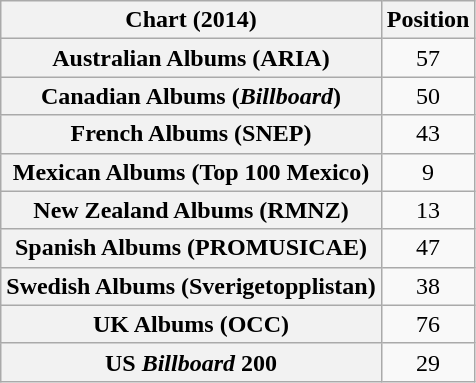<table class="wikitable sortable plainrowheaders" style="text-align:center">
<tr>
<th scope="col">Chart (2014)</th>
<th scope="col">Position</th>
</tr>
<tr>
<th scope="row">Australian Albums (ARIA)</th>
<td>57</td>
</tr>
<tr>
<th scope="row">Canadian Albums (<em>Billboard</em>)</th>
<td>50</td>
</tr>
<tr>
<th scope="row">French Albums (SNEP)</th>
<td>43</td>
</tr>
<tr>
<th scope="row">Mexican Albums (Top 100 Mexico)</th>
<td>9</td>
</tr>
<tr>
<th scope="row">New Zealand Albums (RMNZ)</th>
<td>13</td>
</tr>
<tr>
<th scope="row">Spanish Albums (PROMUSICAE)</th>
<td>47</td>
</tr>
<tr>
<th scope="row">Swedish Albums (Sverigetopplistan)</th>
<td>38</td>
</tr>
<tr>
<th scope="row">UK Albums (OCC)</th>
<td>76</td>
</tr>
<tr>
<th scope="row">US <em>Billboard</em> 200</th>
<td>29</td>
</tr>
</table>
